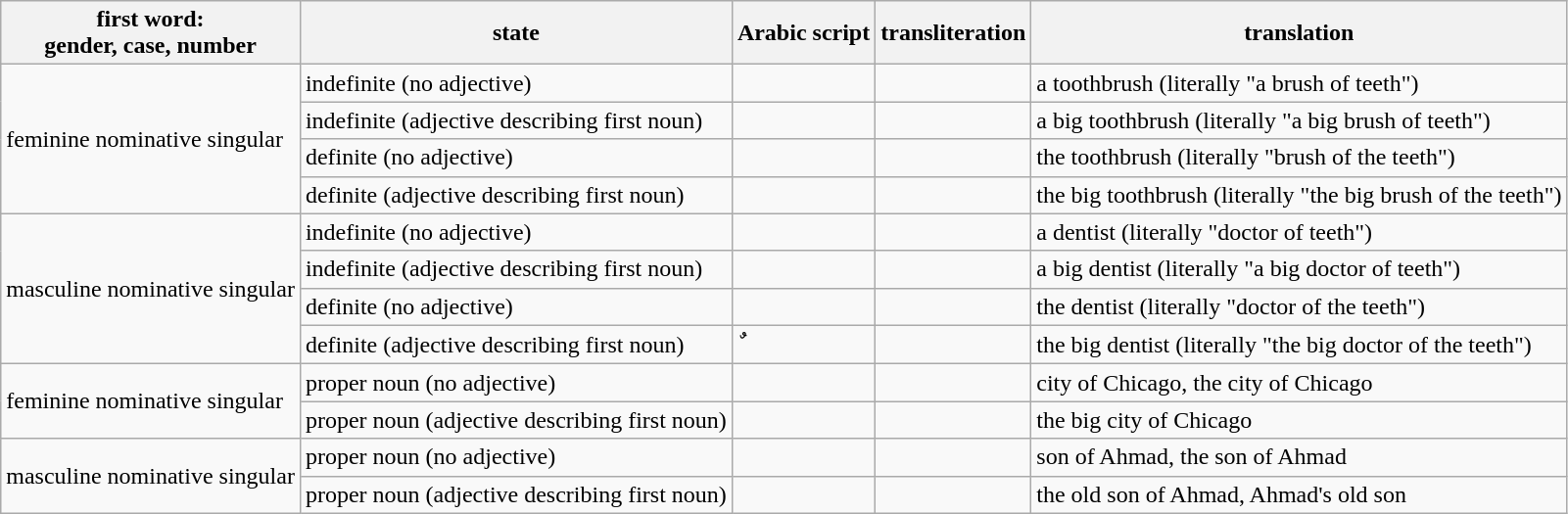<table class="wikitable">
<tr>
<th>first word:<br>gender, case, number</th>
<th>state</th>
<th>Arabic script</th>
<th>transliteration</th>
<th>translation</th>
</tr>
<tr>
<td rowspan="4">feminine nominative singular</td>
<td>indefinite (no adjective)</td>
<td></td>
<td><em></em></td>
<td>a toothbrush (literally "a brush of teeth")</td>
</tr>
<tr>
<td>indefinite (adjective describing first noun)</td>
<td></td>
<td><em></em></td>
<td>a big toothbrush (literally "a big brush of teeth")</td>
</tr>
<tr>
<td>definite (no adjective)</td>
<td></td>
<td><em></em></td>
<td>the toothbrush (literally "brush of the teeth")</td>
</tr>
<tr>
<td>definite (adjective describing first noun)</td>
<td></td>
<td><em></em></td>
<td>the big toothbrush (literally "the big brush of the teeth")</td>
</tr>
<tr>
<td rowspan="4">masculine nominative singular</td>
<td>indefinite (no adjective)</td>
<td></td>
<td></td>
<td>a dentist (literally "doctor of teeth")</td>
</tr>
<tr>
<td>indefinite (adjective describing first noun)</td>
<td></td>
<td></td>
<td>a big dentist (literally "a big doctor of teeth")</td>
</tr>
<tr>
<td>definite (no adjective)</td>
<td></td>
<td></td>
<td>the dentist (literally "doctor of the teeth")</td>
</tr>
<tr>
<td>definite (adjective describing first noun)</td>
<td>ٌ</td>
<td></td>
<td>the big dentist (literally "the big doctor of the teeth")</td>
</tr>
<tr>
<td rowspan="2">feminine nominative singular</td>
<td>proper noun (no adjective)</td>
<td></td>
<td><em></em></td>
<td>city of Chicago, the city of Chicago</td>
</tr>
<tr>
<td>proper noun (adjective describing first noun)</td>
<td></td>
<td><em></em></td>
<td>the big city of Chicago</td>
</tr>
<tr>
<td rowspan="2">masculine nominative singular</td>
<td>proper noun (no adjective)</td>
<td></td>
<td><em></em></td>
<td>son of Ahmad, the son of Ahmad</td>
</tr>
<tr>
<td>proper noun (adjective describing first noun)</td>
<td></td>
<td><em></em></td>
<td>the old son of Ahmad, Ahmad's old son</td>
</tr>
</table>
